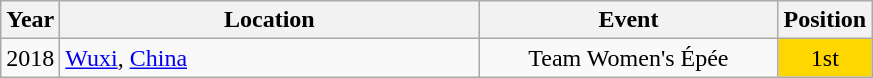<table class="wikitable" style="text-align:center;">
<tr>
<th>Year</th>
<th style="width:17em">Location</th>
<th style="width:12em">Event</th>
<th>Position</th>
</tr>
<tr>
<td>2018</td>
<td rowspan="1" align="left"> <a href='#'>Wuxi</a>, <a href='#'>China</a></td>
<td>Team Women's Épée</td>
<td bgcolor="gold">1st</td>
</tr>
</table>
